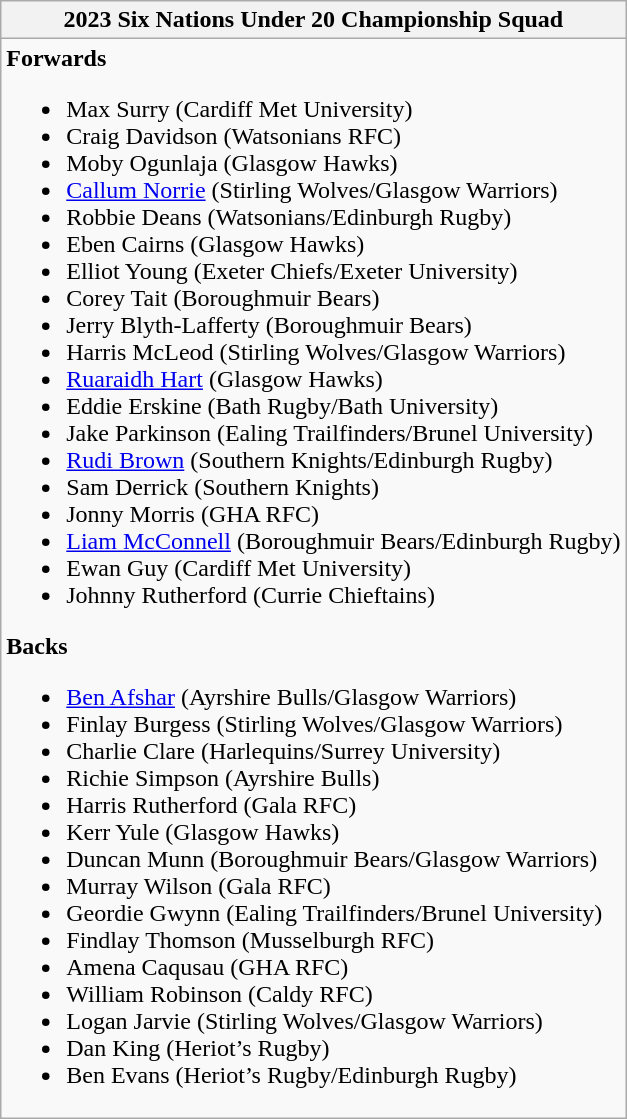<table class="wikitable collapsible collapsed">
<tr>
<th>2023 Six Nations Under 20 Championship Squad</th>
</tr>
<tr>
<td><strong>Forwards</strong><br><ul><li>Max Surry (Cardiff Met University)</li><li>Craig Davidson (Watsonians RFC)</li><li>Moby Ogunlaja (Glasgow Hawks)</li><li><a href='#'>Callum Norrie</a> (Stirling Wolves/Glasgow Warriors)</li><li>Robbie Deans (Watsonians/Edinburgh Rugby)</li><li>Eben Cairns (Glasgow Hawks)</li><li>Elliot Young (Exeter Chiefs/Exeter University)</li><li>Corey Tait (Boroughmuir Bears)</li><li>Jerry Blyth-Lafferty (Boroughmuir Bears)</li><li>Harris McLeod (Stirling Wolves/Glasgow Warriors)</li><li><a href='#'>Ruaraidh Hart</a> (Glasgow Hawks)</li><li>Eddie Erskine (Bath Rugby/Bath University)</li><li>Jake Parkinson (Ealing Trailfinders/Brunel University)</li><li><a href='#'>Rudi Brown</a> (Southern Knights/Edinburgh Rugby)</li><li>Sam Derrick (Southern Knights)</li><li>Jonny Morris (GHA RFC)</li><li><a href='#'>Liam McConnell</a> (Boroughmuir Bears/Edinburgh Rugby)</li><li>Ewan Guy (Cardiff Met University)</li><li>Johnny Rutherford (Currie Chieftains)</li></ul><strong>Backs</strong><ul><li><a href='#'>Ben Afshar</a> (Ayrshire Bulls/Glasgow Warriors)</li><li>Finlay Burgess (Stirling Wolves/Glasgow Warriors)</li><li>Charlie Clare (Harlequins/Surrey University)</li><li>Richie Simpson (Ayrshire Bulls)</li><li>Harris Rutherford (Gala RFC)</li><li>Kerr Yule (Glasgow Hawks)</li><li>Duncan Munn (Boroughmuir Bears/Glasgow Warriors)</li><li>Murray Wilson (Gala RFC)</li><li>Geordie Gwynn (Ealing Trailfinders/Brunel University)</li><li>Findlay Thomson (Musselburgh RFC)</li><li>Amena Caqusau (GHA RFC)</li><li>William Robinson (Caldy RFC)</li><li>Logan Jarvie (Stirling Wolves/Glasgow Warriors)</li><li>Dan King (Heriot’s Rugby)</li><li>Ben Evans (Heriot’s Rugby/Edinburgh Rugby)</li></ul></td>
</tr>
</table>
